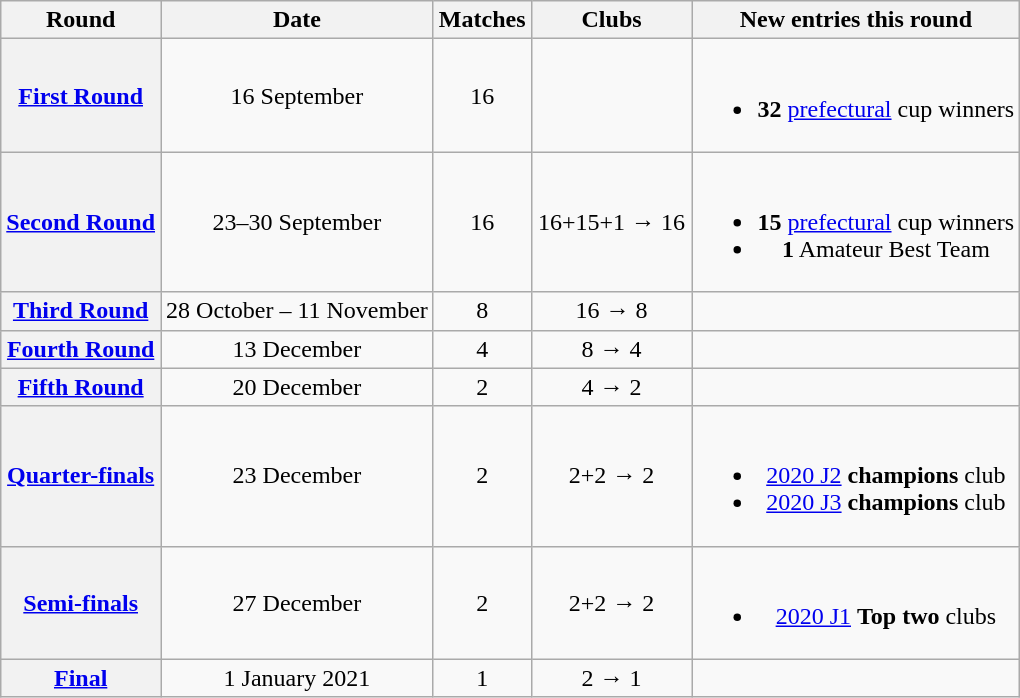<table class="wikitable" style="text-align: center">
<tr>
<th>Round</th>
<th>Date</th>
<th>Matches</th>
<th style="width:100px;">Clubs</th>
<th>New entries this round</th>
</tr>
<tr>
<th><a href='#'>First Round</a></th>
<td>16 September</td>
<td>16</td>
<td></td>
<td><br><ul><li><strong>32</strong> <a href='#'>prefectural</a> cup winners</li></ul></td>
</tr>
<tr>
<th><a href='#'>Second Round</a></th>
<td>23–30 September</td>
<td>16</td>
<td>16+15+1 → 16</td>
<td><br><ul><li><strong>15</strong> <a href='#'>prefectural</a> cup winners</li><li><strong>1</strong> Amateur Best Team</li></ul></td>
</tr>
<tr>
<th><a href='#'>Third Round</a></th>
<td>28 October – 11 November</td>
<td>8</td>
<td>16 → 8</td>
<td></td>
</tr>
<tr>
<th><a href='#'>Fourth Round</a></th>
<td>13 December</td>
<td>4</td>
<td>8 → 4</td>
<td></td>
</tr>
<tr>
<th><a href='#'>Fifth Round</a></th>
<td>20 December</td>
<td>2</td>
<td>4 → 2</td>
<td></td>
</tr>
<tr>
<th><a href='#'>Quarter-finals</a></th>
<td>23 December</td>
<td>2</td>
<td>2+2 → 2</td>
<td><br><ul><li><a href='#'>2020 J2</a> <strong>champions</strong> club</li><li><a href='#'>2020 J3</a> <strong>champions</strong> club</li></ul></td>
</tr>
<tr>
<th><a href='#'>Semi-finals</a></th>
<td>27 December</td>
<td>2</td>
<td>2+2 → 2</td>
<td><br><ul><li><a href='#'>2020 J1</a> <strong>Top two</strong> clubs</li></ul></td>
</tr>
<tr>
<th><a href='#'>Final</a></th>
<td>1 January 2021</td>
<td>1</td>
<td>2 → 1</td>
<td></td>
</tr>
</table>
